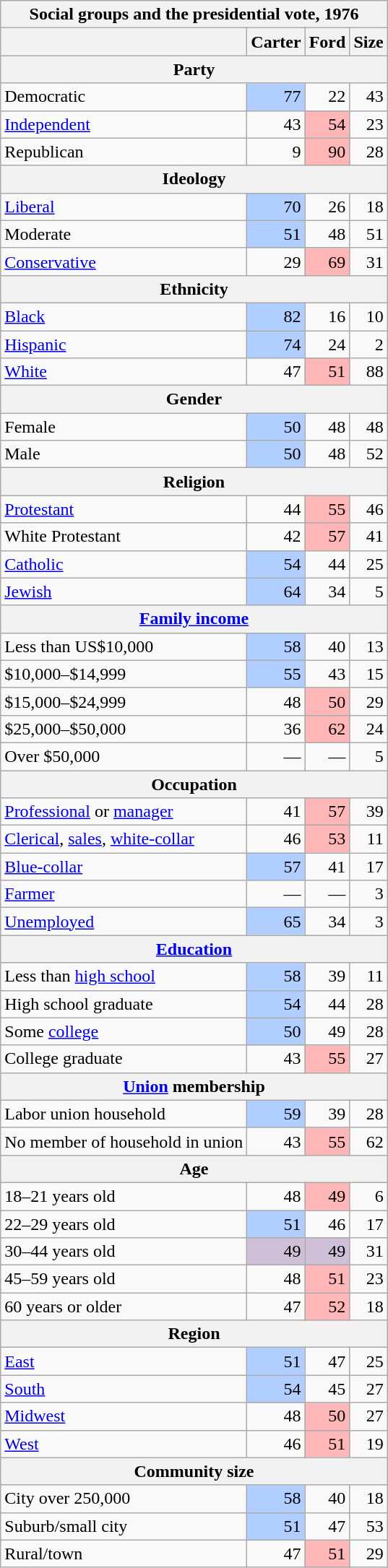<table class="wikitable sortable">
<tr>
<th colspan="7">Social groups and the presidential vote, 1976</th>
</tr>
<tr>
<th></th>
<th>Carter</th>
<th>Ford</th>
<th>Size</th>
</tr>
<tr>
<th colspan=7>Party</th>
</tr>
<tr>
<td>Democratic</td>
<td style="text-align:right; background:#b0ceff;">77</td>
<td style="text-align:right;">22</td>
<td style="text-align:right;">43</td>
</tr>
<tr>
<td><a href='#'>Independent</a></td>
<td style="text-align:right;">43</td>
<td style="text-align:right; background:#ffb6b6;">54</td>
<td style="text-align:right;">23</td>
</tr>
<tr>
<td>Republican</td>
<td style="text-align:right;">9</td>
<td style="text-align:right; background:#ffb6b6;">90</td>
<td style="text-align:right;">28</td>
</tr>
<tr>
<th colspan=7>Ideology</th>
</tr>
<tr>
<td><a href='#'>Liberal</a></td>
<td style="text-align:right; background:#b0ceff;">70</td>
<td style="text-align:right;">26</td>
<td style="text-align:right;">18</td>
</tr>
<tr>
<td>Moderate</td>
<td style="text-align:right; background:#b0ceff;">51</td>
<td style="text-align:right;">48</td>
<td style="text-align:right;">51</td>
</tr>
<tr>
<td><a href='#'>Conservative</a></td>
<td style="text-align:right;">29</td>
<td style="text-align:right; background:#ffb6b6;">69</td>
<td style="text-align:right;">31</td>
</tr>
<tr>
<th colspan=7>Ethnicity</th>
</tr>
<tr>
<td><a href='#'>Black</a></td>
<td style="text-align:right; background:#b0ceff;">82</td>
<td style="text-align:right;">16</td>
<td style="text-align:right;">10</td>
</tr>
<tr>
<td><a href='#'>Hispanic</a></td>
<td style="text-align:right; background:#b0ceff;">74</td>
<td style="text-align:right;">24</td>
<td style="text-align:right;">2</td>
</tr>
<tr>
<td><a href='#'>White</a></td>
<td style="text-align:right;">47</td>
<td style="text-align:right; background:#ffb6b6;">51</td>
<td style="text-align:right;">88</td>
</tr>
<tr>
<th colspan=7>Gender</th>
</tr>
<tr>
<td>Female</td>
<td style="text-align:right; background:#b0ceff;">50</td>
<td style="text-align:right;">48</td>
<td style="text-align:right;">48</td>
</tr>
<tr>
<td>Male</td>
<td style="text-align:right; background:#b0ceff;">50</td>
<td style="text-align:right;">48</td>
<td style="text-align:right;">52</td>
</tr>
<tr>
<th colspan=7>Religion</th>
</tr>
<tr>
<td><a href='#'>Protestant</a></td>
<td style="text-align:right;">44</td>
<td style="text-align:right; background:#ffb6b6;">55</td>
<td style="text-align:right;">46</td>
</tr>
<tr>
<td>White Protestant</td>
<td style="text-align:right;">42</td>
<td style="text-align:right; background:#ffb6b6;">57</td>
<td style="text-align:right;">41</td>
</tr>
<tr>
<td><a href='#'>Catholic</a></td>
<td style="text-align:right; background:#b0ceff;">54</td>
<td style="text-align:right;">44</td>
<td style="text-align:right;">25</td>
</tr>
<tr>
<td><a href='#'>Jewish</a></td>
<td style="text-align:right; background:#b0ceff;">64</td>
<td style="text-align:right;">34</td>
<td style="text-align:right;">5</td>
</tr>
<tr>
<th colspan=7><a href='#'>Family income</a></th>
</tr>
<tr>
<td>Less than US$10,000</td>
<td style="text-align:right; background:#b0ceff;">58</td>
<td style="text-align:right;">40</td>
<td style="text-align:right;">13</td>
</tr>
<tr>
<td>$10,000–$14,999</td>
<td style="text-align:right; background:#b0ceff;">55</td>
<td style="text-align:right;">43</td>
<td style="text-align:right;">15</td>
</tr>
<tr>
<td>$15,000–$24,999</td>
<td style="text-align:right;">48</td>
<td style="text-align:right; background:#ffb6b6;">50</td>
<td style="text-align:right;">29</td>
</tr>
<tr>
<td>$25,000–$50,000</td>
<td style="text-align:right;">36</td>
<td style="text-align:right; background:#ffb6b6;">62</td>
<td style="text-align:right;">24</td>
</tr>
<tr>
<td>Over $50,000</td>
<td style="text-align:right;">—</td>
<td style="text-align:right;">—</td>
<td style="text-align:right;">5</td>
</tr>
<tr>
<th colspan=7>Occupation</th>
</tr>
<tr>
<td><a href='#'>Professional</a> or <a href='#'>manager</a></td>
<td style="text-align:right;">41</td>
<td style="text-align:right; background:#ffb6b6;">57</td>
<td style="text-align:right;">39</td>
</tr>
<tr>
<td><a href='#'>Clerical</a>, <a href='#'>sales</a>, <a href='#'>white-collar</a></td>
<td style="text-align:right;">46</td>
<td style="text-align:right; background:#ffb6b6;">53</td>
<td style="text-align:right;">11</td>
</tr>
<tr>
<td><a href='#'>Blue-collar</a></td>
<td style="text-align:right; background:#b0ceff;">57</td>
<td style="text-align:right;">41</td>
<td style="text-align:right;">17</td>
</tr>
<tr>
<td><a href='#'>Farmer</a></td>
<td style="text-align:right;">—</td>
<td style="text-align:right;">—</td>
<td style="text-align:right;">3</td>
</tr>
<tr>
<td><a href='#'>Unemployed</a></td>
<td style="text-align:right; background:#b0ceff;">65</td>
<td style="text-align:right;">34</td>
<td style="text-align:right;">3</td>
</tr>
<tr>
<th colspan=7><a href='#'>Education</a></th>
</tr>
<tr>
<td>Less than <a href='#'>high school</a></td>
<td style="text-align:right; background:#b0ceff;">58</td>
<td style="text-align:right;">39</td>
<td style="text-align:right;">11</td>
</tr>
<tr>
<td>High school graduate</td>
<td style="text-align:right; background:#b0ceff;">54</td>
<td style="text-align:right;">44</td>
<td style="text-align:right;">28</td>
</tr>
<tr>
<td>Some <a href='#'>college</a></td>
<td style="text-align:right; background:#b0ceff;">50</td>
<td style="text-align:right;">49</td>
<td style="text-align:right;">28</td>
</tr>
<tr>
<td>College graduate</td>
<td style="text-align:right;">43</td>
<td style="text-align:right; background:#ffb6b6;">55</td>
<td style="text-align:right;">27</td>
</tr>
<tr>
<th colspan=7><a href='#'>Union</a> membership</th>
</tr>
<tr>
<td>Labor union household</td>
<td style="text-align:right; background:#b0ceff;">59</td>
<td style="text-align:right;">39</td>
<td style="text-align:right;">28</td>
</tr>
<tr>
<td>No member of household in union</td>
<td style="text-align:right;">43</td>
<td style="text-align:right; background:#ffb6b6;">55</td>
<td style="text-align:right;">62</td>
</tr>
<tr>
<th colspan=7>Age</th>
</tr>
<tr>
<td>18–21 years old</td>
<td style="text-align:right;">48</td>
<td style="text-align:right; background:#ffb6b6;">49</td>
<td style="text-align:right;">6</td>
</tr>
<tr>
<td>22–29 years old</td>
<td style="text-align:right; background:#b0ceff;">51</td>
<td style="text-align:right;">46</td>
<td style="text-align:right;">17</td>
</tr>
<tr>
<td>30–44 years old</td>
<td style="text-align:right; background:#d0c0d7;">49</td>
<td style="text-align:right; background:#d0c0d7;">49</td>
<td style="text-align:right;">31</td>
</tr>
<tr>
<td>45–59 years old</td>
<td style="text-align:right;">48</td>
<td style="text-align:right; background:#ffb6b6;">51</td>
<td style="text-align:right;">23</td>
</tr>
<tr>
<td>60 years or older</td>
<td style="text-align:right;">47</td>
<td style="text-align:right; background:#ffb6b6;">52</td>
<td style="text-align:right;">18</td>
</tr>
<tr>
<th colspan=7>Region</th>
</tr>
<tr>
<td><a href='#'>East</a></td>
<td style="text-align:right; background:#b0ceff;">51</td>
<td style="text-align:right;">47</td>
<td style="text-align:right;">25</td>
</tr>
<tr>
<td><a href='#'>South</a></td>
<td style="text-align:right; background:#b0ceff;">54</td>
<td style="text-align:right;">45</td>
<td style="text-align:right;">27</td>
</tr>
<tr>
<td><a href='#'>Midwest</a></td>
<td style="text-align:right;">48</td>
<td style="text-align:right; background:#ffb6b6;">50</td>
<td style="text-align:right;">27</td>
</tr>
<tr>
<td><a href='#'>West</a></td>
<td style="text-align:right;">46</td>
<td style="text-align:right; background:#ffb6b6;">51</td>
<td style="text-align:right;">19</td>
</tr>
<tr>
<th colspan=7>Community size</th>
</tr>
<tr>
<td>City over 250,000</td>
<td style="text-align:right; background:#b0ceff;">58</td>
<td style="text-align:right;">40</td>
<td style="text-align:right;">18</td>
</tr>
<tr>
<td>Suburb/small city</td>
<td style="text-align:right; background:#b0ceff;">51</td>
<td style="text-align:right;">47</td>
<td style="text-align:right;">53</td>
</tr>
<tr>
<td>Rural/town</td>
<td style="text-align:right;">47</td>
<td style="text-align:right; background:#ffb6b6;">51</td>
<td style="text-align:right;">29</td>
</tr>
</table>
